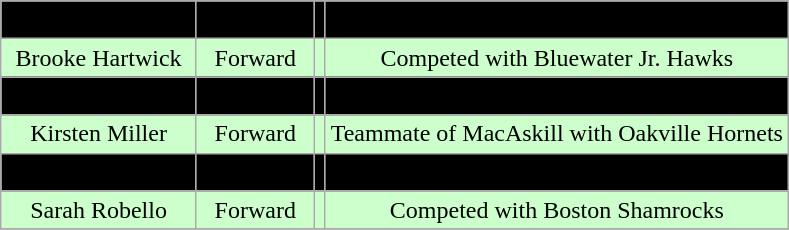<table class="wikitable">
<tr align="center" bgcolor=" ">
<td>Jessica Convery</td>
<td>Goaltender</td>
<td></td>
<td>Played with Detroit Honeybaked</td>
</tr>
<tr align="center" bgcolor="#ccffcc">
<td>Brooke Hartwick</td>
<td>Forward</td>
<td></td>
<td>Competed with Bluewater Jr. Hawks</td>
</tr>
<tr align="center" bgcolor=" ">
<td>Jennifer MacAskill</td>
<td>Forward</td>
<td></td>
<td>Member of Oakville Hornets</td>
</tr>
<tr align="center" bgcolor="#ccffcc">
<td>Kirsten Miller</td>
<td>Forward</td>
<td></td>
<td>Teammate of MacAskill with Oakville Hornets</td>
</tr>
<tr align="center" bgcolor=" ">
<td>Callie Paddock</td>
<td>Defense</td>
<td></td>
<td>Tallest recruit at 5-11</td>
</tr>
<tr align="center" bgcolor="#ccffcc">
<td>Sarah Robello</td>
<td>Forward</td>
<td></td>
<td>Competed with Boston Shamrocks</td>
</tr>
<tr align="center" bgcolor=" ">
</tr>
</table>
